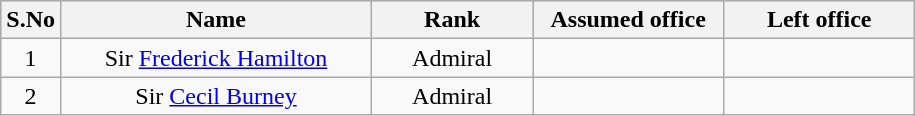<table class="wikitable sortable" style="text-align:center">
<tr style="background:#cccccc">
<th scope="col" style="width: 10px;">S.No</th>
<th scope="col" style="width: 200px;">Name</th>
<th scope="col" style="width: 100px;">Rank</th>
<th scope="col" style="width: 120px;">Assumed office</th>
<th scope="col" style="width: 120px;">Left office</th>
</tr>
<tr>
<td>1</td>
<td>Sir <a href='#'>Frederick Hamilton</a></td>
<td>Admiral</td>
<td></td>
<td></td>
</tr>
<tr>
<td>2</td>
<td>Sir <a href='#'>Cecil Burney</a></td>
<td>Admiral</td>
<td></td>
<td></td>
</tr>
</table>
